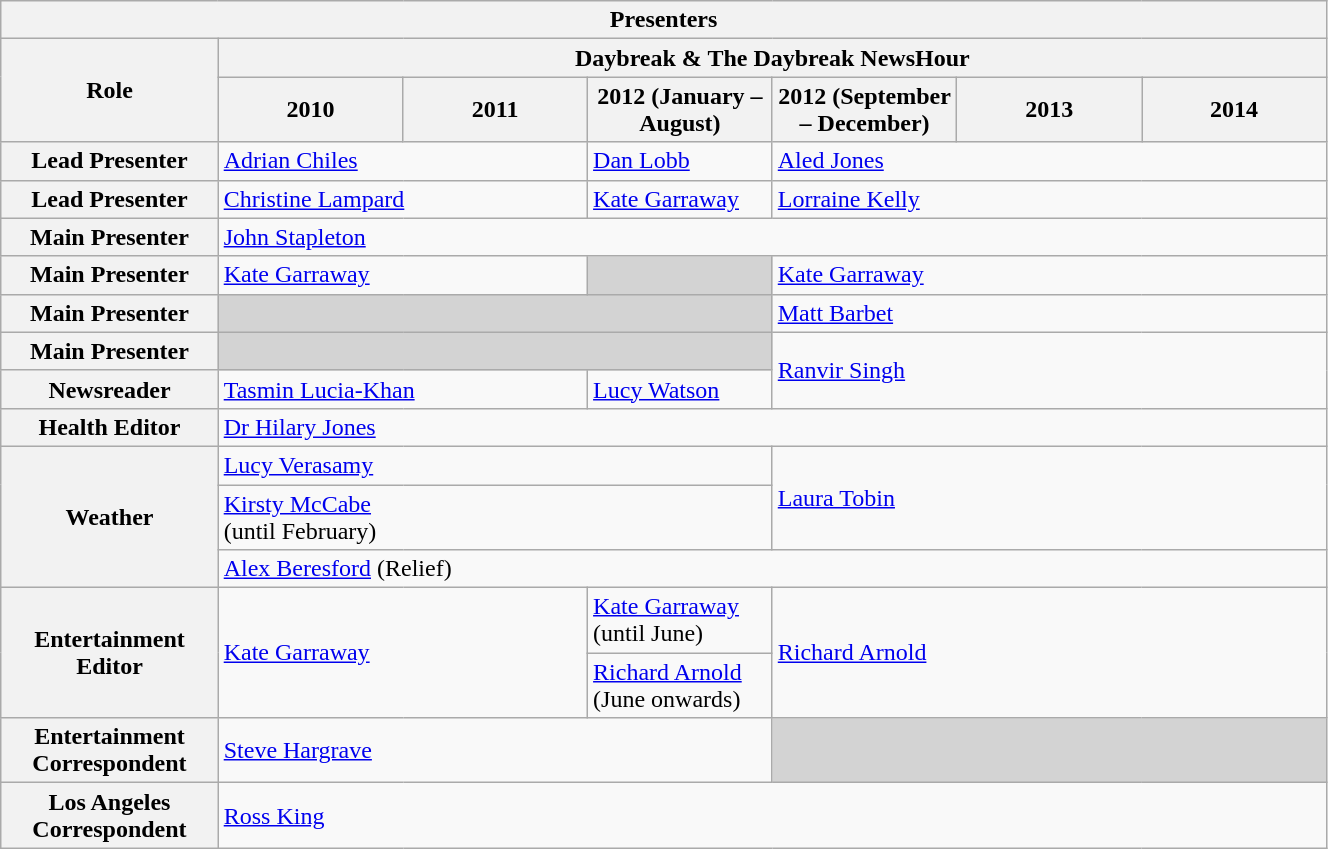<table class="wikitable collapsible collapsed" style="width:70%;" style="text-align:center;">
<tr>
<th colspan="7">Presenters</th>
</tr>
<tr>
<th rowspan="2" style="width:10%;">Role</th>
<th colspan=6>Daybreak & The Daybreak NewsHour</th>
</tr>
<tr>
<th style="width:10%;">2010</th>
<th style="width:10%;">2011</th>
<th style="width:10%;">2012 (January – August)</th>
<th style="width:10%;">2012 (September – December)</th>
<th style="width:10%;">2013</th>
<th style="width:10%;">2014</th>
</tr>
<tr>
<th>Lead Presenter</th>
<td colspan="2"><a href='#'>Adrian Chiles</a></td>
<td colspan="1"><a href='#'>Dan Lobb</a></td>
<td colspan="3"><a href='#'>Aled Jones</a></td>
</tr>
<tr>
<th>Lead Presenter</th>
<td colspan="2"><a href='#'>Christine Lampard</a></td>
<td colspan="1"><a href='#'>Kate Garraway</a></td>
<td colspan="3"><a href='#'>Lorraine Kelly</a></td>
</tr>
<tr>
<th>Main Presenter</th>
<td colspan="6"><a href='#'>John Stapleton</a></td>
</tr>
<tr>
<th>Main Presenter</th>
<td colspan="2"><a href='#'>Kate Garraway</a></td>
<td style="background: #D3D3D3;"></td>
<td colspan="3"><a href='#'>Kate Garraway</a></td>
</tr>
<tr>
<th>Main Presenter</th>
<td style="background: #D3D3D3;" colspan="3"></td>
<td colspan="3"><a href='#'>Matt Barbet</a></td>
</tr>
<tr>
<th>Main Presenter</th>
<td style="background: #D3D3D3;" colspan="3"></td>
<td colspan="3" rowspan="2"><a href='#'>Ranvir Singh</a></td>
</tr>
<tr>
<th>Newsreader</th>
<td colspan="2"><a href='#'>Tasmin Lucia-Khan</a></td>
<td><a href='#'>Lucy Watson</a></td>
</tr>
<tr>
<th>Health Editor</th>
<td colspan="6"><a href='#'>Dr Hilary Jones</a></td>
</tr>
<tr>
<th rowspan="3">Weather</th>
<td colspan="3"><a href='#'>Lucy Verasamy</a></td>
<td colspan="3" rowspan="2"><a href='#'>Laura Tobin</a></td>
</tr>
<tr>
<td colspan="3"><a href='#'>Kirsty McCabe</a><br>(until February)</td>
</tr>
<tr>
<td colspan="6"><a href='#'>Alex Beresford</a> (Relief)</td>
</tr>
<tr>
<th rowspan="2">Entertainment Editor</th>
<td colspan="2" rowspan="2"><a href='#'>Kate Garraway</a></td>
<td colspan="1"><a href='#'>Kate Garraway</a><br>(until June)</td>
<td colspan="3" rowspan="2"><a href='#'>Richard Arnold</a></td>
</tr>
<tr>
<td><a href='#'>Richard Arnold</a><br>(June onwards)</td>
</tr>
<tr>
<th>Entertainment Correspondent</th>
<td colspan="3"><a href='#'>Steve Hargrave</a></td>
<td style="background: #D3D3D3;" colspan="3"></td>
</tr>
<tr>
<th>Los Angeles Correspondent</th>
<td colspan="6"><a href='#'>Ross King</a></td>
</tr>
</table>
